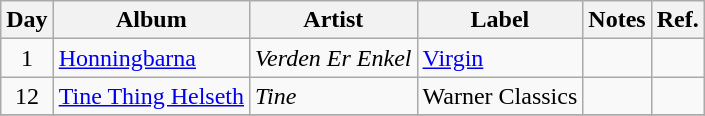<table class="wikitable">
<tr>
<th>Day</th>
<th>Album</th>
<th>Artist</th>
<th>Label</th>
<th>Notes</th>
<th>Ref.</th>
</tr>
<tr>
<td rowspan="1" style="text-align:center;">1</td>
<td><a href='#'>Honningbarna</a></td>
<td><em>Verden Er Enkel</em></td>
<td><a href='#'>Virgin</a></td>
<td></td>
<td style="text-align:center;"></td>
</tr>
<tr>
<td rowspan="1" style="text-align:center;">12</td>
<td><a href='#'>Tine Thing Helseth</a></td>
<td><em>Tine</em></td>
<td>Warner Classics</td>
<td></td>
<td style="text-align:center;"></td>
</tr>
<tr>
</tr>
</table>
